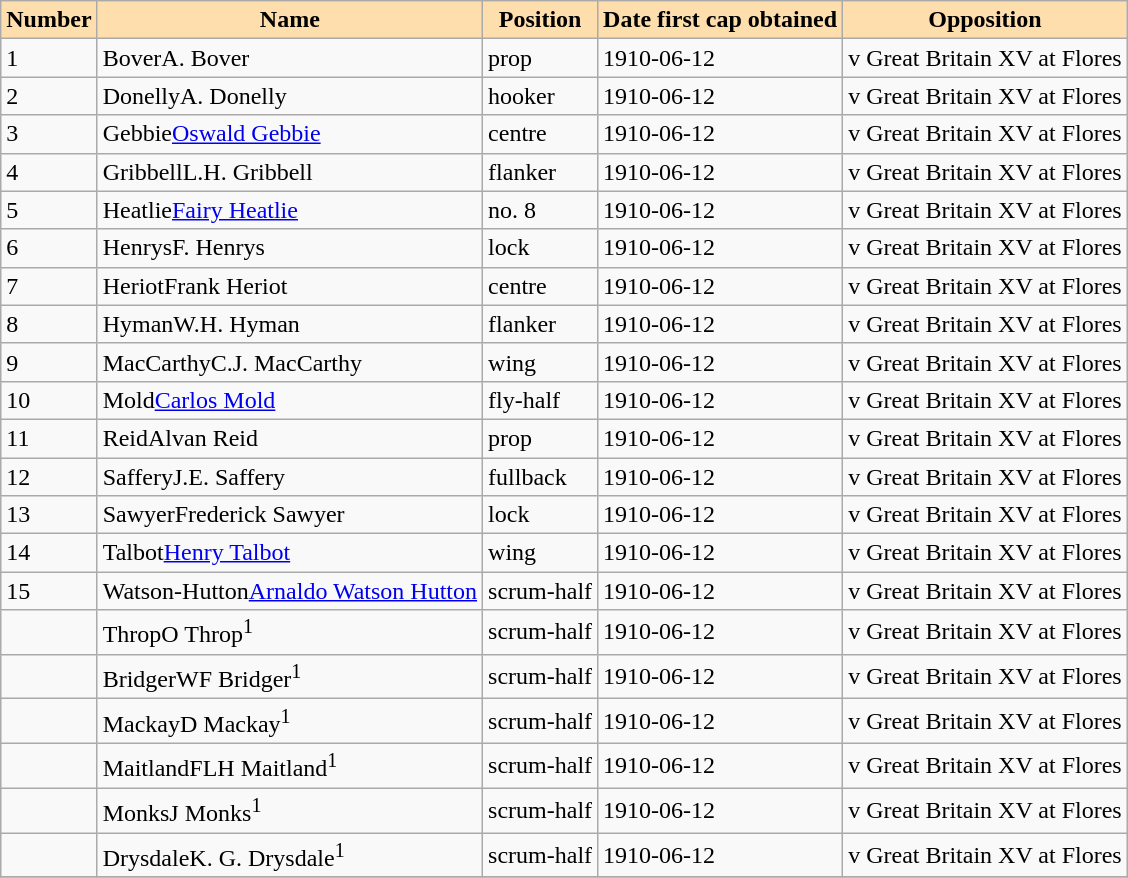<table class="sortable wikitable" align="center">
<tr>
<th data-sort-type="number" style="background:#ffdead;">Number</th>
<th style="background:#ffdead;">Name</th>
<th style="background:#ffdead;">Position</th>
<th style="background:#ffdead;">Date first cap obtained</th>
<th style="background:#ffdead;">Opposition</th>
</tr>
<tr>
<td>1</td>
<td><span>Bover</span>A. Bover</td>
<td>prop</td>
<td>1910-06-12</td>
<td>v Great Britain XV at Flores</td>
</tr>
<tr>
<td>2</td>
<td><span>Donelly</span>A. Donelly</td>
<td>hooker</td>
<td>1910-06-12</td>
<td>v Great Britain XV at Flores</td>
</tr>
<tr>
<td>3</td>
<td><span>Gebbie</span><a href='#'>Oswald Gebbie</a></td>
<td>centre</td>
<td>1910-06-12</td>
<td>v Great Britain XV at Flores</td>
</tr>
<tr>
<td>4</td>
<td><span>Gribbell</span>L.H. Gribbell</td>
<td>flanker</td>
<td>1910-06-12</td>
<td>v Great Britain XV at Flores</td>
</tr>
<tr>
<td>5</td>
<td><span>Heatlie</span><a href='#'>Fairy Heatlie</a></td>
<td>no. 8</td>
<td>1910-06-12</td>
<td>v Great Britain XV at Flores</td>
</tr>
<tr>
<td>6</td>
<td><span>Henrys</span>F. Henrys</td>
<td>lock</td>
<td>1910-06-12</td>
<td>v Great Britain XV at Flores</td>
</tr>
<tr>
<td>7</td>
<td><span>Heriot</span>Frank Heriot</td>
<td>centre</td>
<td>1910-06-12</td>
<td>v Great Britain XV at Flores</td>
</tr>
<tr>
<td>8</td>
<td><span>Hyman</span>W.H. Hyman</td>
<td>flanker</td>
<td>1910-06-12</td>
<td>v Great Britain XV at Flores</td>
</tr>
<tr>
<td>9</td>
<td><span>MacCarthy</span>C.J. MacCarthy</td>
<td>wing</td>
<td>1910-06-12</td>
<td>v Great Britain XV at Flores</td>
</tr>
<tr>
<td>10</td>
<td><span>Mold</span><a href='#'>Carlos Mold</a></td>
<td>fly-half</td>
<td>1910-06-12</td>
<td>v Great Britain XV at Flores</td>
</tr>
<tr>
<td>11</td>
<td><span>Reid</span>Alvan Reid</td>
<td>prop</td>
<td>1910-06-12</td>
<td>v Great Britain XV at Flores</td>
</tr>
<tr>
<td>12</td>
<td><span>Saffery</span>J.E. Saffery</td>
<td>fullback</td>
<td>1910-06-12</td>
<td>v Great Britain XV at Flores</td>
</tr>
<tr>
<td>13</td>
<td><span>Sawyer</span>Frederick Sawyer</td>
<td>lock</td>
<td>1910-06-12</td>
<td>v Great Britain XV at Flores</td>
</tr>
<tr>
<td>14</td>
<td><span>Talbot</span><a href='#'>Henry Talbot</a></td>
<td>wing</td>
<td>1910-06-12</td>
<td>v Great Britain XV at Flores</td>
</tr>
<tr>
<td>15</td>
<td><span>Watson-Hutton</span><a href='#'>Arnaldo Watson Hutton</a></td>
<td>scrum-half</td>
<td>1910-06-12</td>
<td>v Great Britain XV at Flores</td>
</tr>
<tr>
<td></td>
<td><span>Throp</span>O Throp<sup>1</sup></td>
<td>scrum-half</td>
<td>1910-06-12</td>
<td>v Great Britain XV at Flores</td>
</tr>
<tr>
<td></td>
<td><span>Bridger</span>WF Bridger<sup>1</sup></td>
<td>scrum-half</td>
<td>1910-06-12</td>
<td>v Great Britain XV at Flores</td>
</tr>
<tr>
<td></td>
<td><span>Mackay</span>D Mackay<sup>1</sup></td>
<td>scrum-half</td>
<td>1910-06-12</td>
<td>v Great Britain XV at Flores</td>
</tr>
<tr>
<td></td>
<td><span>Maitland</span>FLH Maitland<sup>1</sup></td>
<td>scrum-half</td>
<td>1910-06-12</td>
<td>v Great Britain XV at Flores</td>
</tr>
<tr>
<td></td>
<td><span>Monks</span>J Monks<sup>1</sup></td>
<td>scrum-half</td>
<td>1910-06-12</td>
<td>v Great Britain XV at Flores</td>
</tr>
<tr>
<td></td>
<td><span>Drysdale</span>K. G. Drysdale<sup>1</sup></td>
<td>scrum-half</td>
<td>1910-06-12</td>
<td>v Great Britain XV at Flores</td>
</tr>
<tr>
</tr>
</table>
